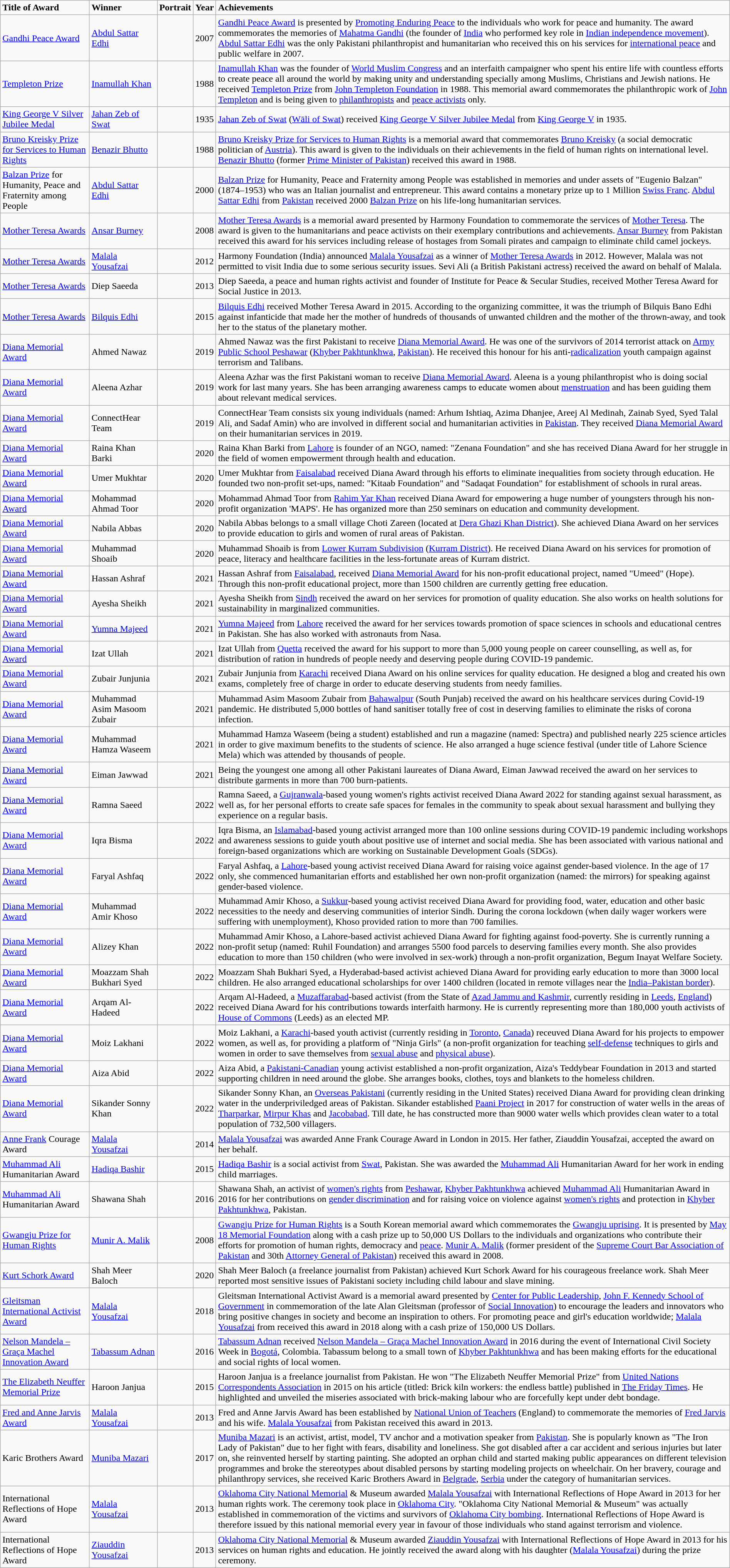<table class='wikitable sortable' style="width:100%">
<tr>
<td><strong>Title of Award</strong></td>
<td><strong>Winner</strong></td>
<td><strong>Portrait</strong></td>
<td><strong>Year</strong></td>
<td><strong>Achievements</strong></td>
</tr>
<tr>
<td><a href='#'>Gandhi Peace Award</a></td>
<td><a href='#'>Abdul Sattar Edhi</a></td>
<td></td>
<td>2007</td>
<td><a href='#'>Gandhi Peace Award</a> is presented by <a href='#'>Promoting Enduring Peace</a> to the individuals who work for peace and humanity. The award commemorates the memories of <a href='#'>Mahatma Gandhi</a> (the founder of <a href='#'>India</a> who performed key role in <a href='#'>Indian independence movement</a>). <a href='#'>Abdul Sattar Edhi</a> was the only Pakistani philanthropist and humanitarian who received this on his services for <a href='#'>international peace</a> and public welfare in 2007.</td>
</tr>
<tr>
<td><a href='#'>Templeton Prize</a></td>
<td><a href='#'>Inamullah Khan</a></td>
<td></td>
<td>1988</td>
<td><a href='#'>Inamullah Khan</a> was the founder of <a href='#'>World Muslim Congress</a> and an interfaith campaigner who spent his entire life with countless efforts to create peace all around the world by making unity and understanding specially among Muslims, Christians and Jewish nations. He received <a href='#'>Templeton Prize</a> from <a href='#'>John Templeton Foundation</a> in 1988. This memorial award commemorates the philanthropic work of <a href='#'>John Templeton</a> and is being given to <a href='#'>philanthropists</a> and <a href='#'>peace activists</a> only.</td>
</tr>
<tr>
<td><a href='#'>King George V Silver Jubilee Medal</a></td>
<td><a href='#'>Jahan Zeb of Swat</a></td>
<td></td>
<td>1935</td>
<td><a href='#'>Jahan Zeb of Swat</a> (<a href='#'>Wāli of Swat</a>) received <a href='#'>King George V Silver Jubilee Medal</a> from <a href='#'>King George V</a> in 1935.</td>
</tr>
<tr>
<td><a href='#'>Bruno Kreisky Prize for Services to Human Rights</a></td>
<td><a href='#'>Benazir Bhutto</a></td>
<td></td>
<td>1988</td>
<td><a href='#'>Bruno Kreisky Prize for Services to Human Rights</a> is a memorial award that commemorates <a href='#'>Bruno Kreisky</a> (a social democratic politician of <a href='#'>Austria</a>). This award is given to the individuals on their achievements in the field of human rights on international level. <a href='#'>Benazir Bhutto</a> (former <a href='#'>Prime Minister of Pakistan</a>) received this award in 1988.</td>
</tr>
<tr>
<td><a href='#'>Balzan Prize</a> for Humanity, Peace and Fraternity among People</td>
<td><a href='#'>Abdul Sattar Edhi</a></td>
<td></td>
<td>2000</td>
<td><a href='#'>Balzan Prize</a> for Humanity, Peace and Fraternity among People was established in memories and under assets of "Eugenio Balzan"  (1874–1953) who was an Italian journalist and entrepreneur. This award contains a monetary prize up to 1 Million <a href='#'>Swiss Franc</a>. <a href='#'>Abdul Sattar Edhi</a> from <a href='#'>Pakistan</a> received 2000 <a href='#'>Balzan Prize</a> on his life-long humanitarian services.</td>
</tr>
<tr>
<td><a href='#'>Mother Teresa Awards</a></td>
<td><a href='#'>Ansar Burney</a></td>
<td></td>
<td>2008</td>
<td><a href='#'>Mother Teresa Awards</a> is a memorial award presented by Harmony Foundation to commemorate the services of <a href='#'>Mother Teresa</a>. The award is given to the humanitarians and peace activists on their exemplary contributions and achievements. <a href='#'>Ansar Burney</a> from Pakistan received this award for his services including release of hostages from Somali pirates and campaign to eliminate child camel jockeys.</td>
</tr>
<tr>
<td><a href='#'>Mother Teresa Awards</a></td>
<td><a href='#'>Malala Yousafzai</a></td>
<td></td>
<td>2012</td>
<td>Harmony Foundation (India) announced <a href='#'>Malala Yousafzai</a> as a winner of <a href='#'>Mother Teresa Awards</a> in 2012. However, Malala was not permitted to visit India due to some serious security issues. Sevi Ali (a British Pakistani actress) received the award on behalf of Malala.</td>
</tr>
<tr>
<td><a href='#'>Mother Teresa Awards</a></td>
<td>Diep Saeeda</td>
<td></td>
<td>2013</td>
<td>Diep Saeeda, a peace and human rights activist and founder of Institute for Peace & Secular Studies, received Mother Teresa Award for Social Justice in 2013.</td>
</tr>
<tr>
<td><a href='#'>Mother Teresa Awards</a></td>
<td><a href='#'>Bilquis Edhi</a></td>
<td></td>
<td>2015</td>
<td><a href='#'>Bilquis Edhi</a> received Mother Teresa Award in 2015. According to the organizing committee, it was the triumph of Bilquis Bano Edhi against infanticide that made her the mother of hundreds of thousands of unwanted children and the mother of the thrown-away, and took her to the status of the planetary mother.</td>
</tr>
<tr>
<td><a href='#'>Diana Memorial Award</a></td>
<td>Ahmed Nawaz</td>
<td></td>
<td>2019</td>
<td>Ahmed Nawaz was the first Pakistani to receive <a href='#'>Diana Memorial Award</a>. He was one of the survivors of 2014 terrorist attack on <a href='#'>Army Public School Peshawar</a> (<a href='#'>Khyber Pakhtunkhwa</a>, <a href='#'>Pakistan</a>). He received this honour for his anti-<a href='#'>radicalization</a> youth campaign against terrorism and Talibans.</td>
</tr>
<tr>
<td><a href='#'>Diana Memorial Award</a></td>
<td>Aleena Azhar</td>
<td></td>
<td>2019</td>
<td>Aleena Azhar was the first Pakistani woman to receive <a href='#'>Diana Memorial Award</a>. Aleena is a young philanthropist who is doing social work for last many years. She has been arranging awareness camps to educate women about <a href='#'>menstruation</a> and has been guiding them about relevant medical services.</td>
</tr>
<tr>
<td><a href='#'>Diana Memorial Award</a></td>
<td>ConnectHear Team</td>
<td></td>
<td>2019</td>
<td>ConnectHear Team consists six young individuals (named: Arhum Ishtiaq, Azima Dhanjee, Areej Al Medinah, Zainab Syed, Syed Talal Ali, and Sadaf Amin) who are involved in different social and humanitarian activities in <a href='#'>Pakistan</a>. They received <a href='#'>Diana Memorial Award</a> on their humanitarian services in 2019.</td>
</tr>
<tr>
<td><a href='#'>Diana Memorial Award</a></td>
<td>Raina Khan Barki</td>
<td></td>
<td>2020</td>
<td>Raina Khan Barki from <a href='#'>Lahore</a> is founder of an NGO, named: "Zenana Foundation" and she has received Diana Award for her struggle in the field of women empowerment through health and education.</td>
</tr>
<tr>
<td><a href='#'>Diana Memorial Award</a></td>
<td>Umer Mukhtar</td>
<td></td>
<td>2020</td>
<td>Umer Mukhtar from <a href='#'>Faisalabad</a> received Diana Award through his efforts to eliminate inequalities from society through education. He founded two non-profit set-ups, named: "Kitaab Foundation" and "Sadaqat Foundation" for establishment of schools in rural areas.</td>
</tr>
<tr>
<td><a href='#'>Diana Memorial Award</a></td>
<td>Mohammad Ahmad Toor</td>
<td></td>
<td>2020</td>
<td>Mohammad Ahmad Toor from <a href='#'>Rahim Yar Khan</a> received Diana Award for empowering a huge number of youngsters through his non-profit organization 'MAPS'. He has organized more than 250 seminars on education and community development.</td>
</tr>
<tr>
<td><a href='#'>Diana Memorial Award</a></td>
<td>Nabila Abbas</td>
<td></td>
<td>2020</td>
<td>Nabila Abbas belongs to a small village Choti Zareen (located at <a href='#'>Dera Ghazi Khan District</a>). She achieved Diana Award on her services to provide education to girls and women of rural areas of Pakistan.</td>
</tr>
<tr>
<td><a href='#'>Diana Memorial Award</a></td>
<td>Muhammad Shoaib</td>
<td></td>
<td>2020</td>
<td>Muhammad Shoaib is from <a href='#'>Lower Kurram Subdivision</a> (<a href='#'>Kurram District</a>). He received Diana Award on his services for promotion of peace, literacy and healthcare facilities in the less-fortunate areas of Kurram district.</td>
</tr>
<tr>
<td><a href='#'>Diana Memorial Award</a></td>
<td>Hassan Ashraf</td>
<td></td>
<td>2021</td>
<td>Hassan Ashraf from <a href='#'>Faisalabad</a>, received <a href='#'>Diana Memorial Award</a> for his non-profit educational project, named "Umeed" (Hope). Through this non-profit educational project, more than 1500 children are currently getting free education.</td>
</tr>
<tr>
<td><a href='#'>Diana Memorial Award</a></td>
<td>Ayesha Sheikh</td>
<td></td>
<td>2021</td>
<td>Ayesha Sheikh from <a href='#'>Sindh</a> received the award on her services for promotion of quality education. She also works on health solutions for sustainability in marginalized communities.</td>
</tr>
<tr>
<td><a href='#'>Diana Memorial Award</a></td>
<td><a href='#'>Yumna Majeed</a></td>
<td></td>
<td>2021</td>
<td><a href='#'>Yumna Majeed</a> from <a href='#'>Lahore</a> received the award for her services towards promotion of space sciences in schools and educational centres in Pakistan. She has also worked with astronauts from Nasa.</td>
</tr>
<tr>
<td><a href='#'>Diana Memorial Award</a></td>
<td>Izat Ullah</td>
<td></td>
<td>2021</td>
<td>Izat Ullah from <a href='#'>Quetta</a> received the award for his support to more than 5,000 young people on career counselling, as well as, for distribution of ration in hundreds of people needy and deserving people during COVID-19 pandemic.</td>
</tr>
<tr>
<td><a href='#'>Diana Memorial Award</a></td>
<td>Zubair Junjunia</td>
<td></td>
<td>2021</td>
<td>Zubair Junjunia from <a href='#'>Karachi</a> received Diana Award on his online services for quality education. He designed a blog and created his own exams, completely free of charge in order to educate deserving students from needy families.</td>
</tr>
<tr>
<td><a href='#'>Diana Memorial Award</a></td>
<td>Muhammad Asim Masoom Zubair</td>
<td></td>
<td>2021</td>
<td>Muhammad Asim Masoom Zubair from <a href='#'>Bahawalpur</a> (South Punjab) received the award on his healthcare services during Covid-19 pandemic. He distributed 5,000 bottles of hand sanitiser totally free of cost in deserving families to eliminate the risks of corona infection.</td>
</tr>
<tr>
<td><a href='#'>Diana Memorial Award</a></td>
<td>Muhammad Hamza Waseem</td>
<td></td>
<td>2021</td>
<td>Muhammad Hamza Waseem (being a student) established and run a magazine (named: Spectra) and published nearly 225 science articles in order to give maximum benefits to the students of science. He also arranged a huge science festival (under title of Lahore Science Mela) which was attended by thousands of people.</td>
</tr>
<tr>
<td><a href='#'>Diana Memorial Award</a></td>
<td>Eiman Jawwad</td>
<td></td>
<td>2021</td>
<td>Being the youngest one among all other Pakistani laureates of Diana Award, Eiman Jawwad received the award on her services to distribute garments in more than 700 burn-patients.</td>
</tr>
<tr>
<td><a href='#'>Diana Memorial Award</a></td>
<td>Ramna Saeed</td>
<td></td>
<td>2022</td>
<td>Ramna Saeed, a <a href='#'>Gujranwala</a>-based young women's rights activist received Diana Award 2022 for standing against sexual harassment, as well as, for her personal efforts to create safe spaces for females in the community to speak about sexual harassment and bullying they experience on a regular basis.</td>
</tr>
<tr>
<td><a href='#'>Diana Memorial Award</a></td>
<td>Iqra Bisma</td>
<td></td>
<td>2022</td>
<td>Iqra Bisma, an <a href='#'>Islamabad</a>-based young activist arranged more than 100 online sessions during COVID-19 pandemic including workshops and awareness sessions to guide youth about positive use of internet and social media. She has been associated with various national and foreign-based organizations which are working on Sustainable Development Goals (SDGs).</td>
</tr>
<tr>
<td><a href='#'>Diana Memorial Award</a></td>
<td>Faryal Ashfaq</td>
<td></td>
<td>2022</td>
<td>Faryal Ashfaq, a <a href='#'>Lahore</a>-based young activist received Diana Award for raising voice against gender-based violence. In the age of 17 only, she commenced humanitarian efforts and established her own non-profit organization (named: the mirrors) for speaking against gender-based violence.</td>
</tr>
<tr>
<td><a href='#'>Diana Memorial Award</a></td>
<td>Muhammad Amir Khoso</td>
<td></td>
<td>2022</td>
<td>Muhammad Amir Khoso, a <a href='#'>Sukkur</a>-based young activist received Diana Award for providing food, water, education and other basic necessities to the needy and deserving communities of interior Sindh. During the corona lockdown (when daily wager workers were suffering with unemployment), Khoso provided ration to more than 700 families.</td>
</tr>
<tr>
<td><a href='#'>Diana Memorial Award</a></td>
<td>Alizey Khan</td>
<td></td>
<td>2022</td>
<td>Muhammad Amir Khoso, a Lahore-based activist achieved Diana Award for fighting against food-poverty. She is currently running a non-profit setup (named: Ruhil Foundation) and arranges 5500 food parcels to deserving families every month. She also provides education to more than 150 children (who were involved in sex-work) through a non-profit organization, Begum Inayat Welfare Society.</td>
</tr>
<tr>
<td><a href='#'>Diana Memorial Award</a></td>
<td>Moazzam Shah Bukhari Syed</td>
<td></td>
<td>2022</td>
<td>Moazzam Shah Bukhari Syed, a Hyderabad-based activist achieved Diana Award for providing early education to more than 3000 local children. He also arranged educational scholarships for over 1400 children (located in remote villages near the <a href='#'>India–Pakistan border</a>).</td>
</tr>
<tr>
<td><a href='#'>Diana Memorial Award</a></td>
<td>Arqam Al-Hadeed</td>
<td></td>
<td>2022</td>
<td>Arqam Al-Hadeed, a <a href='#'>Muzaffarabad</a>-based activist (from the State of <a href='#'>Azad Jammu and Kashmir</a>, currently residing in <a href='#'>Leeds</a>, <a href='#'>England</a>) received Diana Award for his contributions towards interfaith harmony. He is currently representing more than 180,000 youth activists of <a href='#'>House of Commons</a> (Leeds) as an elected MP.</td>
</tr>
<tr>
<td><a href='#'>Diana Memorial Award</a></td>
<td>Moiz Lakhani</td>
<td></td>
<td>2022</td>
<td>Moiz Lakhani, a <a href='#'>Karachi</a>-based youth activist (currently residing in <a href='#'>Toronto</a>, <a href='#'>Canada</a>) receuved Diana Award for his projects to empower women, as well as, for providing a platform of "Ninja Girls" (a non-profit organization for teaching <a href='#'>self-defense</a> techniques to girls and women in order to save themselves from <a href='#'>sexual abuse</a> and <a href='#'>physical abuse</a>).</td>
</tr>
<tr>
<td><a href='#'>Diana Memorial Award</a></td>
<td>Aiza Abid</td>
<td></td>
<td>2022</td>
<td>Aiza Abid, a <a href='#'>Pakistani-Canadian</a> young activist established a non-profit organization, Aiza's Teddybear Foundation in 2013 and started supporting children in need around the globe. She arranges books, clothes, toys and blankets to the homeless children.</td>
</tr>
<tr>
<td><a href='#'>Diana Memorial Award</a></td>
<td>Sikander Sonny Khan</td>
<td></td>
<td>2022</td>
<td>Sikander Sonny Khan, an <a href='#'>Overseas Pakistani</a> (currently residing in the United States) received Diana Award for providing clean drinking water in the underpriviledged areas of Pakistan. Sikander established <a href='#'>Paani Project</a> in 2017 for construction of water wells in the areas of <a href='#'>Tharparkar</a>, <a href='#'>Mirpur Khas</a> and <a href='#'>Jacobabad</a>. Till date, he has constructed more than 9000 water wells which provides clean water to a total population of 732,500 villagers.</td>
</tr>
<tr>
<td><a href='#'>Anne Frank</a> Courage Award</td>
<td><a href='#'>Malala Yousafzai</a></td>
<td></td>
<td>2014</td>
<td><a href='#'>Malala Yousafzai</a> was awarded Anne Frank Courage Award in London in 2015. Her father, Ziauddin Yousafzai, accepted the award on her behalf.</td>
</tr>
<tr>
<td><a href='#'>Muhammad Ali</a> Humanitarian Award</td>
<td><a href='#'>Hadiqa Bashir</a></td>
<td></td>
<td>2015</td>
<td><a href='#'>Hadiqa Bashir</a> is a social activist from <a href='#'>Swat</a>, Pakistan. She was awarded the <a href='#'>Muhammad Ali</a> Humanitarian Award for her work in ending child marriages.</td>
</tr>
<tr>
<td><a href='#'>Muhammad Ali</a> Humanitarian Award</td>
<td>Shawana Shah</td>
<td></td>
<td>2016</td>
<td>Shawana Shah, an activist of <a href='#'>women's rights</a> from <a href='#'>Peshawar</a>, <a href='#'>Khyber Pakhtunkhwa</a> achieved <a href='#'>Muhammad Ali</a> Humanitarian Award in 2016 for her contributions on <a href='#'>gender discrimination</a> and for raising voice on violence against <a href='#'>women's rights</a> and protection in <a href='#'>Khyber Pakhtunkhwa</a>, Pakistan.</td>
</tr>
<tr>
<td><a href='#'>Gwangju Prize for Human Rights</a></td>
<td><a href='#'>Munir A. Malik</a></td>
<td></td>
<td>2008</td>
<td><a href='#'>Gwangju Prize for Human Rights</a> is a South Korean memorial award which commemorates the <a href='#'>Gwangju uprising</a>. It is presented by <a href='#'>May 18 Memorial Foundation</a> along with a cash prize up to 50,000 US Dollars to the individuals and organizations who contribute their efforts for promotion of human rights, democracy and <a href='#'>peace</a>. <a href='#'>Munir A. Malik</a> (former president of the <a href='#'>Supreme Court Bar Association of Pakistan</a> and 30th <a href='#'>Attorney General of Pakistan</a>) received this award in 2008.</td>
</tr>
<tr>
<td><a href='#'>Kurt Schork Award</a></td>
<td>Shah Meer Baloch</td>
<td></td>
<td>2020</td>
<td>Shah Meer Baloch (a freelance journalist from Pakistan) achieved Kurt Schork Award for his courageous freelance work. Shah Meer reported most sensitive issues of Pakistani society including child labour and slave mining.</td>
</tr>
<tr>
<td><a href='#'>Gleitsman International Activist Award</a></td>
<td><a href='#'>Malala Yousafzai</a></td>
<td></td>
<td>2018</td>
<td>Gleitsman International Activist Award is a memorial award presented by <a href='#'>Center for Public Leadership</a>, <a href='#'>John F. Kennedy School of Government</a> in commemoration of the late Alan Gleitsman (professor of <a href='#'>Social Innovation</a>) to encourage the leaders and innovators who bring positive changes in society and become an inspiration to others. For promoting peace and girl's education worldwide; <a href='#'>Malala Yousafzai</a> from received this award in 2018 along with a cash prize of 150,000 US Dollars.</td>
</tr>
<tr>
<td><a href='#'>Nelson Mandela – Graça Machel Innovation Award</a></td>
<td><a href='#'>Tabassum Adnan</a></td>
<td></td>
<td>2016</td>
<td><a href='#'>Tabassum Adnan</a> received <a href='#'>Nelson Mandela – Graça Machel Innovation Award</a> in 2016 during the event of International Civil Society Week in <a href='#'>Bogotá</a>, Colombia. Tabassum belong to a small town of <a href='#'>Khyber Pakhtunkhwa</a> and has been making efforts for the educational and social rights of local women.</td>
</tr>
<tr>
<td><a href='#'>The Elizabeth Neuffer Memorial Prize</a></td>
<td>Haroon Janjua</td>
<td></td>
<td>2015</td>
<td>Haroon Janjua is a freelance journalist from Pakistan. He won "The Elizabeth Neuffer Memorial Prize" from <a href='#'>United Nations Correspondents Association</a> in 2015 on his article (titled: Brick kiln workers: the endless battle) published in <a href='#'>The Friday Times</a>. He highlighted and unveiled the miseries associated with brick-making labour who are forcefully kept under debt bondage.</td>
</tr>
<tr>
<td><a href='#'>Fred and Anne Jarvis Award</a></td>
<td><a href='#'>Malala Yousafzai</a></td>
<td></td>
<td>2013</td>
<td>Fred and Anne Jarvis Award has been established by <a href='#'>National Union of Teachers</a> (England) to commemorate the memories of <a href='#'>Fred Jarvis</a> and his wife. <a href='#'>Malala Yousafzai</a> from Pakistan received this award in 2013.</td>
</tr>
<tr>
<td>Karic Brothers Award</td>
<td><a href='#'>Muniba Mazari</a></td>
<td></td>
<td>2017</td>
<td><a href='#'>Muniba Mazari</a> is an activist, artist, model, TV anchor and a motivation speaker from <a href='#'>Pakistan</a>. She is popularly known as "The Iron Lady of Pakistan" due to her fight with fears, disability and loneliness. She got disabled after a car accident and serious injuries but later on, she reinvented herself by starting painting. She adopted an orphan child and started making public appearances on different television programmes and broke the stereotypes about disabled persons by starting modeling projects on wheelchair. On her bravery, courage and philanthropy services, she received Karic Brothers Award in <a href='#'>Belgrade</a>, <a href='#'>Serbia</a> under the category of humanitarian services.</td>
</tr>
<tr>
<td>International Reflections of Hope Award</td>
<td><a href='#'>Malala Yousafzai</a></td>
<td></td>
<td>2013</td>
<td><a href='#'>Oklahoma City National Memorial</a> & Museum awarded <a href='#'>Malala Yousafzai</a> with International Reflections of Hope Award in 2013 for her human rights work. The ceremony took place in <a href='#'>Oklahoma City</a>. "Oklahoma City National Memorial & Museum" was actually established in commemoration of the victims and survivors of <a href='#'>Oklahoma City bombing</a>. International Reflections of Hope Award is therefore issued by this national memorial every year in favour of those individuals who stand against terrorism and violence.</td>
</tr>
<tr>
<td>International Reflections of Hope Award</td>
<td><a href='#'>Ziauddin Yousafzai</a></td>
<td></td>
<td>2013</td>
<td><a href='#'>Oklahoma City National Memorial</a> & Museum awarded <a href='#'>Ziauddin Yousafzai</a> with International Reflections of Hope Award in 2013 for his services on human rights and education. He jointly received the award along with his daughter (<a href='#'>Malala Yousafzai</a>) during the prize ceremony.</td>
</tr>
</table>
